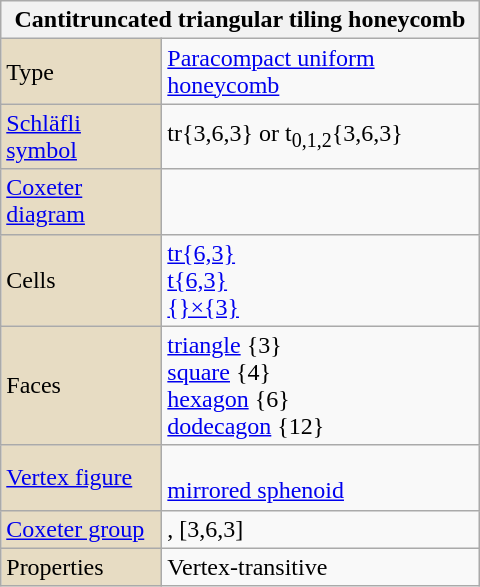<table class="wikitable" align="right" style="margin-left:10px" width="320">
<tr>
<th bgcolor=#e7dcc3 colspan=2>Cantitruncated triangular tiling honeycomb<br></th>
</tr>
<tr>
<td bgcolor=#e7dcc3>Type</td>
<td><a href='#'>Paracompact uniform honeycomb</a></td>
</tr>
<tr>
<td width=100 bgcolor=#e7dcc3><a href='#'>Schläfli symbol</a></td>
<td>tr{3,6,3} or t<sub>0,1,2</sub>{3,6,3}</td>
</tr>
<tr>
<td bgcolor=#e7dcc3><a href='#'>Coxeter diagram</a></td>
<td></td>
</tr>
<tr>
<td bgcolor=#e7dcc3>Cells</td>
<td><a href='#'>tr{6,3}</a> <br><a href='#'>t{6,3}</a> <br><a href='#'>{}×{3}</a> </td>
</tr>
<tr>
<td bgcolor=#e7dcc3>Faces</td>
<td><a href='#'>triangle</a> {3}<br><a href='#'>square</a> {4}<br><a href='#'>hexagon</a> {6}<br><a href='#'>dodecagon</a> {12}</td>
</tr>
<tr>
<td bgcolor=#e7dcc3><a href='#'>Vertex figure</a></td>
<td><br><a href='#'>mirrored sphenoid</a></td>
</tr>
<tr>
<td bgcolor=#e7dcc3><a href='#'>Coxeter group</a></td>
<td>, [3,6,3]</td>
</tr>
<tr>
<td bgcolor=#e7dcc3>Properties</td>
<td>Vertex-transitive</td>
</tr>
</table>
